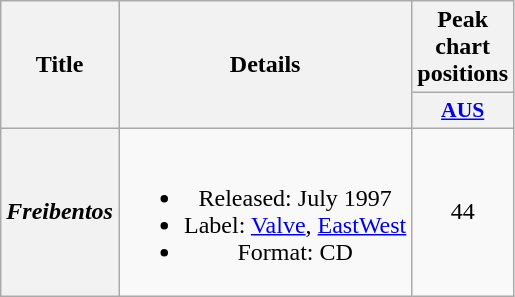<table class="wikitable plainrowheaders" style="text-align:center;">
<tr>
<th scope="col" rowspan="2">Title</th>
<th scope="col" rowspan="2">Details</th>
<th scope="col" colspan="1">Peak chart positions</th>
</tr>
<tr>
<th scope="col" style="width:3em;font-size:90%;"><a href='#'>AUS</a><br></th>
</tr>
<tr>
<th scope="row"><em>Freibentos</em></th>
<td><br><ul><li>Released: July 1997</li><li>Label: <a href='#'>Valve</a>, <a href='#'>EastWest</a></li><li>Format: CD</li></ul></td>
<td>44</td>
</tr>
</table>
